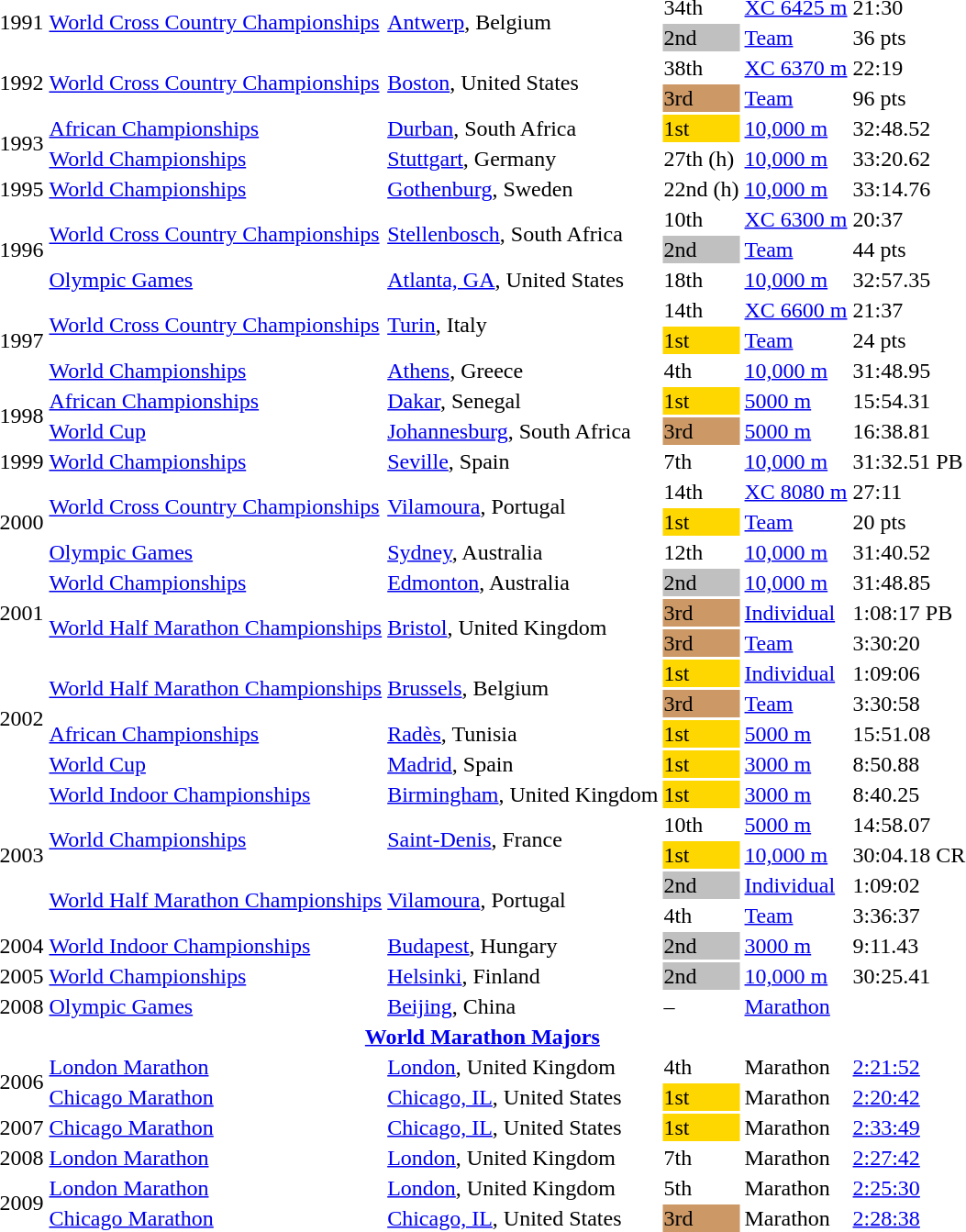<table>
<tr>
<td rowspan=2>1991</td>
<td rowspan=2><a href='#'>World Cross Country Championships</a></td>
<td rowspan=2><a href='#'>Antwerp</a>, Belgium</td>
<td>34th</td>
<td><a href='#'>XC 6425 m</a></td>
<td>21:30</td>
</tr>
<tr>
<td bgcolor=silver>2nd</td>
<td><a href='#'>Team</a></td>
<td>36 pts</td>
</tr>
<tr>
<td rowspan=2>1992</td>
<td rowspan=2><a href='#'>World Cross Country Championships</a></td>
<td rowspan=2><a href='#'>Boston</a>, United States</td>
<td>38th</td>
<td><a href='#'>XC 6370 m</a></td>
<td>22:19</td>
</tr>
<tr>
<td bgcolor=cc9966>3rd</td>
<td><a href='#'>Team</a></td>
<td>96 pts</td>
</tr>
<tr>
<td rowspan=2>1993</td>
<td><a href='#'>African Championships</a></td>
<td><a href='#'>Durban</a>, South Africa</td>
<td bgcolor=gold>1st</td>
<td><a href='#'>10,000 m</a></td>
<td>32:48.52</td>
</tr>
<tr>
<td><a href='#'>World Championships</a></td>
<td><a href='#'>Stuttgart</a>, Germany</td>
<td>27th (h)</td>
<td><a href='#'>10,000 m</a></td>
<td>33:20.62</td>
</tr>
<tr>
<td>1995</td>
<td><a href='#'>World Championships</a></td>
<td><a href='#'>Gothenburg</a>, Sweden</td>
<td>22nd (h)</td>
<td><a href='#'>10,000 m</a></td>
<td>33:14.76</td>
</tr>
<tr>
<td rowspan=3>1996</td>
<td rowspan=2><a href='#'>World Cross Country Championships</a></td>
<td rowspan=2><a href='#'>Stellenbosch</a>, South Africa</td>
<td>10th</td>
<td><a href='#'>XC 6300 m</a></td>
<td>20:37</td>
</tr>
<tr>
<td bgcolor=silver>2nd</td>
<td><a href='#'>Team</a></td>
<td>44 pts</td>
</tr>
<tr>
<td><a href='#'>Olympic Games</a></td>
<td><a href='#'>Atlanta, GA</a>, United States</td>
<td>18th</td>
<td><a href='#'>10,000 m</a></td>
<td>32:57.35</td>
</tr>
<tr>
<td rowspan=3>1997</td>
<td rowspan=2><a href='#'>World Cross Country Championships</a></td>
<td rowspan=2><a href='#'>Turin</a>, Italy</td>
<td>14th</td>
<td><a href='#'>XC 6600 m</a></td>
<td>21:37</td>
</tr>
<tr>
<td bgcolor=gold>1st</td>
<td><a href='#'>Team</a></td>
<td>24 pts</td>
</tr>
<tr>
<td><a href='#'>World Championships</a></td>
<td><a href='#'>Athens</a>, Greece</td>
<td>4th</td>
<td><a href='#'>10,000 m</a></td>
<td>31:48.95 </td>
</tr>
<tr>
<td rowspan=2>1998</td>
<td><a href='#'>African Championships</a></td>
<td><a href='#'>Dakar</a>, Senegal</td>
<td bgcolor=gold>1st</td>
<td><a href='#'>5000 m</a></td>
<td>15:54.31 </td>
</tr>
<tr>
<td><a href='#'>World Cup</a></td>
<td><a href='#'>Johannesburg</a>, South Africa</td>
<td bgcolor=cc9966>3rd</td>
<td><a href='#'>5000 m</a></td>
<td>16:38.81</td>
</tr>
<tr>
<td>1999</td>
<td><a href='#'>World Championships</a></td>
<td><a href='#'>Seville</a>, Spain</td>
<td>7th</td>
<td><a href='#'>10,000 m</a></td>
<td>31:32.51 PB</td>
</tr>
<tr>
<td rowspan=3>2000</td>
<td rowspan=2><a href='#'>World Cross Country Championships</a></td>
<td rowspan=2><a href='#'>Vilamoura</a>, Portugal</td>
<td>14th</td>
<td><a href='#'>XC 8080 m</a></td>
<td>27:11</td>
</tr>
<tr>
<td bgcolor=gold>1st</td>
<td><a href='#'>Team</a></td>
<td>20 pts</td>
</tr>
<tr>
<td><a href='#'>Olympic Games</a></td>
<td><a href='#'>Sydney</a>, Australia</td>
<td>12th</td>
<td><a href='#'>10,000 m</a></td>
<td>31:40.52</td>
</tr>
<tr>
<td rowspan=3>2001</td>
<td><a href='#'>World Championships</a></td>
<td><a href='#'>Edmonton</a>, Australia</td>
<td bgcolor=silver>2nd</td>
<td><a href='#'>10,000 m</a></td>
<td>31:48.85</td>
</tr>
<tr>
<td rowspan=2><a href='#'>World Half Marathon Championships</a></td>
<td rowspan=2><a href='#'>Bristol</a>, United Kingdom</td>
<td bgcolor=cc9966>3rd</td>
<td><a href='#'>Individual</a></td>
<td>1:08:17 PB</td>
</tr>
<tr>
<td bgcolor=cc9966>3rd</td>
<td><a href='#'>Team</a></td>
<td>3:30:20</td>
</tr>
<tr>
<td rowspan=4>2002</td>
<td rowspan=2><a href='#'>World Half Marathon Championships</a></td>
<td rowspan=2><a href='#'>Brussels</a>, Belgium</td>
<td bgcolor=gold>1st</td>
<td><a href='#'>Individual</a></td>
<td>1:09:06</td>
</tr>
<tr>
<td bgcolor=cc9966>3rd</td>
<td><a href='#'>Team</a></td>
<td>3:30:58</td>
</tr>
<tr>
<td><a href='#'>African Championships</a></td>
<td><a href='#'>Radès</a>, Tunisia</td>
<td bgcolor=gold>1st</td>
<td><a href='#'>5000 m</a></td>
<td>15:51.08</td>
</tr>
<tr>
<td><a href='#'>World Cup</a></td>
<td><a href='#'>Madrid</a>, Spain</td>
<td bgcolor=gold>1st</td>
<td><a href='#'>3000 m</a></td>
<td>8:50.88</td>
</tr>
<tr>
<td rowspan=5>2003</td>
<td><a href='#'>World Indoor Championships</a></td>
<td><a href='#'>Birmingham</a>, United Kingdom</td>
<td bgcolor=gold>1st</td>
<td><a href='#'>3000 m</a></td>
<td>8:40.25</td>
</tr>
<tr>
<td rowspan=2><a href='#'>World Championships</a></td>
<td rowspan=2><a href='#'>Saint-Denis</a>, France</td>
<td>10th</td>
<td><a href='#'>5000 m</a></td>
<td>14:58.07</td>
</tr>
<tr>
<td bgcolor=gold>1st</td>
<td><a href='#'>10,000 m</a></td>
<td>30:04.18 CR</td>
</tr>
<tr>
<td rowspan=2><a href='#'>World Half Marathon Championships</a></td>
<td rowspan=2><a href='#'>Vilamoura</a>, Portugal</td>
<td bgcolor=silver>2nd</td>
<td><a href='#'>Individual</a></td>
<td>1:09:02</td>
</tr>
<tr>
<td>4th</td>
<td><a href='#'>Team</a></td>
<td>3:36:37</td>
</tr>
<tr>
<td>2004</td>
<td><a href='#'>World Indoor Championships</a></td>
<td><a href='#'>Budapest</a>, Hungary</td>
<td bgcolor=silver>2nd</td>
<td><a href='#'>3000 m</a></td>
<td>9:11.43</td>
</tr>
<tr>
<td>2005</td>
<td><a href='#'>World Championships</a></td>
<td><a href='#'>Helsinki</a>, Finland</td>
<td bgcolor=silver>2nd</td>
<td><a href='#'>10,000 m</a></td>
<td>30:25.41 </td>
</tr>
<tr>
<td>2008</td>
<td><a href='#'>Olympic Games</a></td>
<td><a href='#'>Beijing</a>, China</td>
<td>–</td>
<td><a href='#'>Marathon</a></td>
<td></td>
</tr>
<tr>
<th colspan=6><a href='#'>World Marathon Majors</a></th>
</tr>
<tr>
<td rowspan=2>2006</td>
<td><a href='#'>London Marathon</a></td>
<td><a href='#'>London</a>, United Kingdom</td>
<td>4th</td>
<td>Marathon</td>
<td><a href='#'>2:21:52</a></td>
</tr>
<tr>
<td><a href='#'>Chicago Marathon</a></td>
<td><a href='#'>Chicago, IL</a>, United States</td>
<td bgcolor=gold>1st</td>
<td>Marathon</td>
<td><a href='#'>2:20:42</a></td>
</tr>
<tr>
<td>2007</td>
<td><a href='#'>Chicago Marathon</a></td>
<td><a href='#'>Chicago, IL</a>, United States</td>
<td bgcolor=gold>1st</td>
<td>Marathon</td>
<td><a href='#'>2:33:49</a></td>
</tr>
<tr>
<td>2008</td>
<td><a href='#'>London Marathon</a></td>
<td><a href='#'>London</a>, United Kingdom</td>
<td>7th</td>
<td>Marathon</td>
<td><a href='#'>2:27:42</a></td>
</tr>
<tr>
<td rowspan=2>2009</td>
<td><a href='#'>London Marathon</a></td>
<td><a href='#'>London</a>, United Kingdom</td>
<td>5th</td>
<td>Marathon</td>
<td><a href='#'>2:25:30</a></td>
</tr>
<tr>
<td><a href='#'>Chicago Marathon</a></td>
<td><a href='#'>Chicago, IL</a>, United States</td>
<td bgcolor=cc9966>3rd</td>
<td>Marathon</td>
<td><a href='#'>2:28:38</a></td>
</tr>
</table>
